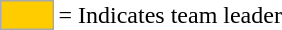<table>
<tr>
<td style="background:#fc0; border:1px solid #aaa; width:2em;"></td>
<td>= Indicates team leader</td>
</tr>
</table>
